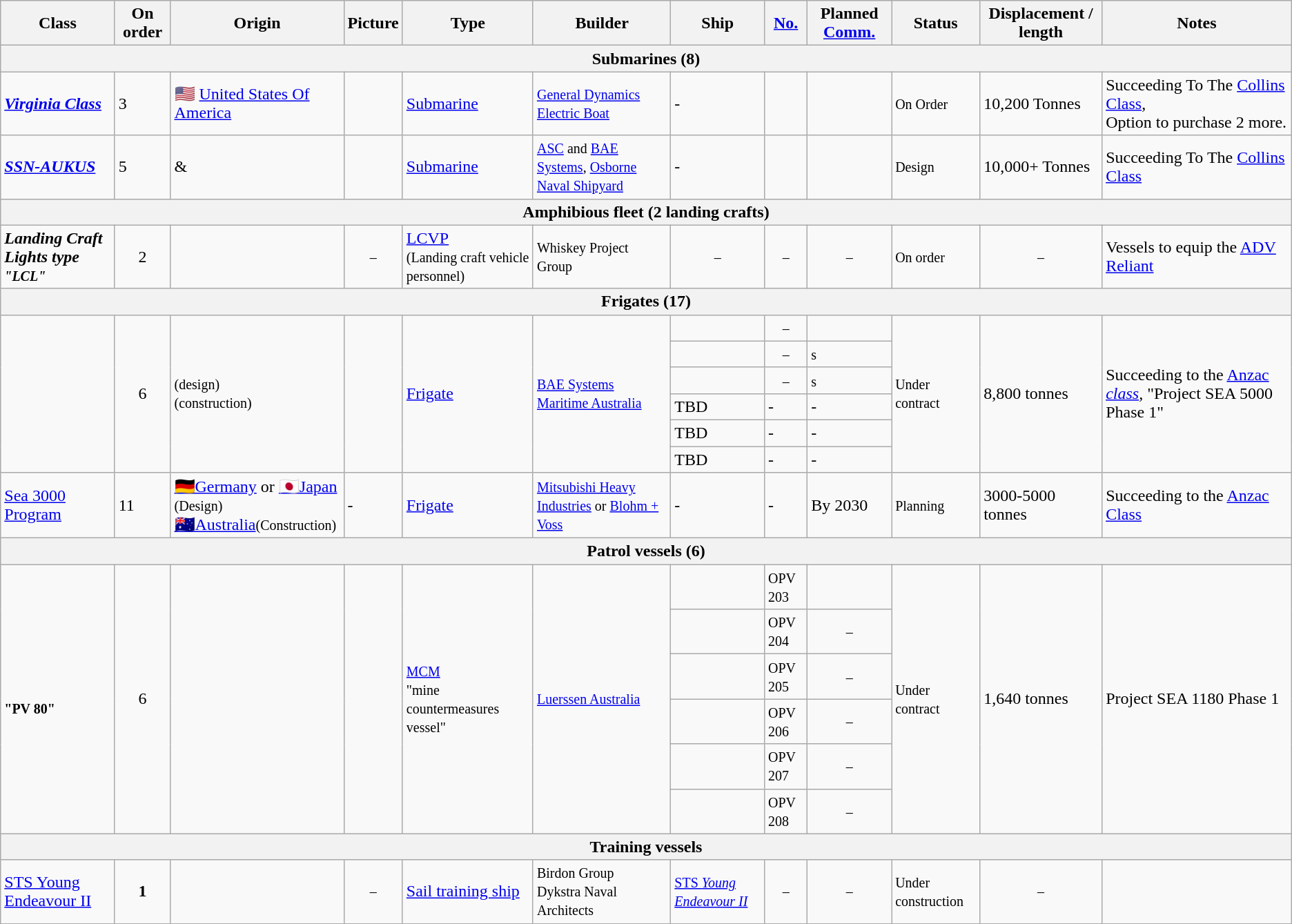<table class="wikitable">
<tr>
<th>Class</th>
<th>On order</th>
<th>Origin</th>
<th>Picture</th>
<th>Type</th>
<th>Builder</th>
<th>Ship</th>
<th><a href='#'>No.</a></th>
<th>Planned <a href='#'>Comm.</a></th>
<th>Status</th>
<th>Displacement / length</th>
<th>Notes</th>
</tr>
<tr>
<th colspan="12"><strong>Submarines (8)</strong></th>
</tr>
<tr>
<td><a href='#'><strong><em>Virginia Class</em></strong></a></td>
<td>3</td>
<td>🇺🇸 <a href='#'>United States Of America</a></td>
<td></td>
<td><a href='#'>Submarine</a></td>
<td><a href='#'><small>General Dynamics Electric Boat</small></a></td>
<td>-</td>
<td></td>
<td></td>
<td><small>On Order</small></td>
<td>10,200 Tonnes</td>
<td>Succeeding To The <a href='#'>Collins Class</a>,<br>Option to purchase 2 more.</td>
</tr>
<tr>
<td><strong><em><a href='#'>SSN-AUKUS</a></em></strong></td>
<td>5</td>
<td> &</td>
<td></td>
<td><a href='#'>Submarine</a></td>
<td><small><a href='#'>ASC</a> and <a href='#'>BAE Systems</a>, <a href='#'>Osborne Naval Shipyard</a></small></td>
<td>-</td>
<td></td>
<td></td>
<td><small>Design</small></td>
<td>10,000+ Tonnes</td>
<td>Succeeding To The <a href='#'>Collins Class</a></td>
</tr>
<tr>
<th colspan="12">Amphibious fleet (2 landing crafts)</th>
</tr>
<tr>
<td><strong><em>Landing Craft Lights<em> type<strong><br><small></em>"LCL"<em></small></td>
<td style="text-align: center;"></strong>2<strong></td>
<td></td>
<td style="text-align: center;"><small>–</small></td>
<td><a href='#'>LCVP</a><br><small>(Landing craft vehicle personnel)</small></td>
<td><small>Whiskey Project Group</small></td>
<td style="text-align: center;"><small>–</small></td>
<td style="text-align: center;"><small>–</small></td>
<td style="text-align: center;"><small>–</small></td>
<td><small>On order</small></td>
<td style="text-align: center;"><small>–</small></td>
<td>Vessels to equip the <a href='#'>ADV </em>Reliant<em></a></td>
</tr>
<tr>
<th colspan="12">Frigates (17)</th>
</tr>
<tr>
<td rowspan="6"></strong><strong></td>
<td rowspan="6" style="text-align: center;"></strong>6<strong></td>
<td rowspan="6"> <small>(design)</small><br> <small>(construction)</small></td>
<td rowspan="6"></td>
<td rowspan="6"><a href='#'>Frigate</a></td>
<td rowspan="6"><a href='#'><small>BAE Systems Maritime Australia</small></a></td>
<td><small></small></td>
<td style="text-align: center;"><small>–</small></td>
<td><small></small></td>
<td rowspan="6"><small>Under contract</small></td>
<td rowspan="6">8,800 tonnes</td>
<td rowspan="6">Succeeding to the <a href='#'></em>Anzac<em> class</a>, </em>"Project SEA 5000 Phase 1"<em></td>
</tr>
<tr>
<td><small></small></td>
<td style="text-align: center;"><small>–</small></td>
<td><small>s</small></td>
</tr>
<tr>
<td></td>
<td style="text-align: center;"><small>–</small></td>
<td><small>s</small></td>
</tr>
<tr>
<td></em>TBD<em></td>
<td>-</td>
<td>-</td>
</tr>
<tr>
<td></em>TBD<em></td>
<td>-</td>
<td>-</td>
</tr>
<tr>
<td></em>TBD<em></td>
<td>-</td>
<td>-</td>
</tr>
<tr>
<td><a href='#'></em></strong>Sea 3000 Program<strong><em></a></td>
<td></strong>11<strong></td>
<td><a href='#'>🇩🇪Germany</a> or <a href='#'>🇯🇵Japan</a> <small>(Design)</small><br><a href='#'>🇦🇺Australia</a><small>(Construction)</small></td>
<td>-</td>
<td><a href='#'>Frigate</a></td>
<td><small><a href='#'>Mitsubishi Heavy Industries</a> or <a href='#'>Blohm + Voss</a></small></td>
<td>-</td>
<td>-</td>
<td>By 2030</td>
<td><small>Planning</small></td>
<td>3000-5000 tonnes</td>
<td>Succeeding to the <a href='#'>Anzac Class</a></td>
</tr>
<tr>
<th colspan="12">Patrol vessels (6)</th>
</tr>
<tr>
<td rowspan="6"></strong><strong><br><small></em>"PV 80"<em></small></td>
<td rowspan="6" style="text-align: center;"></strong>6<strong></td>
<td rowspan="6"></td>
<td rowspan="6"></td>
<td rowspan="6"><a href='#'><small>MCM</small></a><br><small></em>"mine countermeasures vessel"<em></small></td>
<td rowspan="6"><small><a href='#'>Luerssen Australia</a></small></td>
<td><small></small></td>
<td><small>OPV 203</small></td>
<td><small></small></td>
<td rowspan="6"><small>Under contract</small></td>
<td rowspan="6">1,640 tonnes</td>
<td rowspan="6">Project SEA 1180 Phase 1</td>
</tr>
<tr>
<td><small></small></td>
<td><small>OPV 204</small></td>
<td style="text-align: center;"><small>–</small></td>
</tr>
<tr>
<td><small></small></td>
<td><small>OPV 205</small></td>
<td style="text-align: center;"><small>–</small></td>
</tr>
<tr>
<td><small></small></td>
<td><small>OPV 206</small></td>
<td style="text-align: center;"><small>–</small></td>
</tr>
<tr>
<td><small></small></td>
<td><small>OPV 207</small></td>
<td style="text-align: center;"><small>–</small></td>
</tr>
<tr>
<td><small></small></td>
<td><small>OPV 208</small></td>
<td style="text-align: center;"><small>–</small></td>
</tr>
<tr>
<th colspan="12">Training vessels</th>
</tr>
<tr>
<td><a href='#'></strong>STS </em>Young Endeavour II</em></strong></a></td>
<td style="text-align: center;"><strong>1</strong></td>
<td></td>
<td style="text-align: center;"><small>–</small></td>
<td><a href='#'>Sail training ship</a></td>
<td><small>Birdon Group</small><br><small>Dykstra Naval Architects</small></td>
<td><a href='#'><small>STS <em>Young Endeavour II</em></small></a></td>
<td style="text-align: center;"><small>–</small></td>
<td style="text-align: center;"><small>–</small></td>
<td><small>Under construction</small></td>
<td style="text-align: center;"><small>–</small></td>
<td></td>
</tr>
</table>
